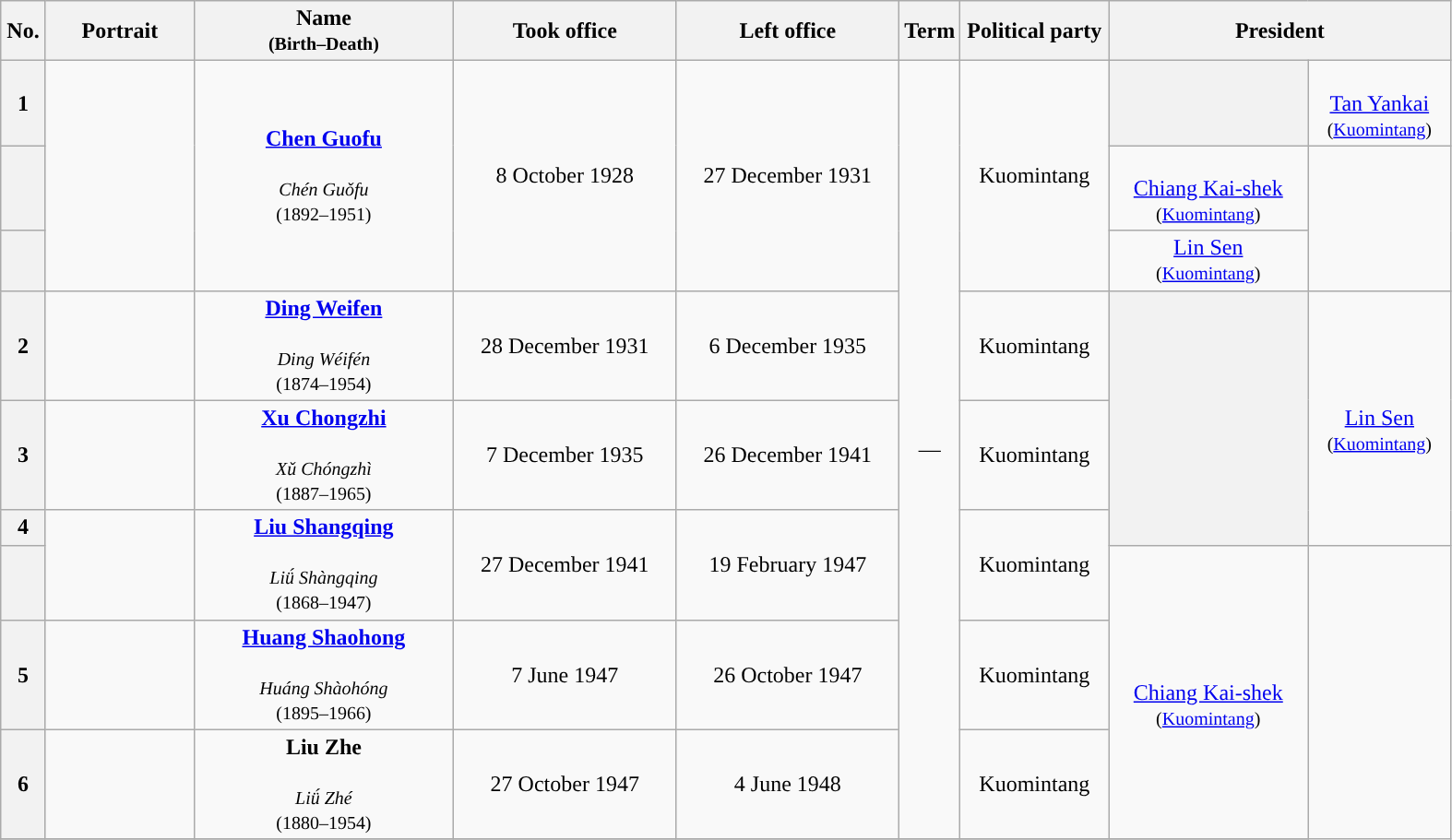<table class="wikitable"  style="text-align:center"  width="83%">
<tr>
<th style="width:25px;">No.</th>
<th style="width:100px;">Portrait</th>
<th width=180px>Name<br><small>(Birth–Death)</small></th>
<th>Took office</th>
<th>Left office</th>
<th style="width:25px;">Term</th>
<th style="width:100px;">Political party</th>
<th colspan=2 width="width:200px">President</th>
</tr>
<tr ->
<th style="background:">1</th>
<td rowspan=3 align=center></td>
<td rowspan=3 align=center><strong><a href='#'>Chen Guofu</a></strong><br><br><small><em>Chén Guǒfu</em><br>(1892–1951)</small></td>
<td rowspan=3>8 October 1928</td>
<td rowspan=3>27 December 1931</td>
<td rowspan=9>—</td>
<td rowspan=3>Kuomintang</td>
<th style="background:"></th>
<td><br><a href='#'>Tan Yankai</a><br><small>(<a href='#'>Kuomintang</a>)</small></td>
</tr>
<tr>
<th style="background:"></th>
<td><br><a href='#'>Chiang Kai-shek</a><br><small>(<a href='#'>Kuomintang</a>)</small></td>
</tr>
<tr ->
<th style="background:"></th>
<td><a href='#'>Lin Sen</a><br><small>(<a href='#'>Kuomintang</a>)</small></td>
</tr>
<tr ->
<th style="background:">2</th>
<td align=center></td>
<td align=center><strong><a href='#'>Ding Weifen</a></strong><br><br><small><em>Ding Wéifén</em><br>(1874–1954)</small></td>
<td>28 December 1931</td>
<td>6 December 1935</td>
<td>Kuomintang</td>
<th rowspan=3 style="background:"></th>
<td rowspan=3><br><a href='#'>Lin Sen</a><br><small>(<a href='#'>Kuomintang</a>)</small></td>
</tr>
<tr ->
<th style="background:">3</th>
<td align=center></td>
<td align=center><strong><a href='#'>Xu Chongzhi</a></strong><br><br><small><em>Xǔ Chóngzhì</em><br>(1887–1965)</small></td>
<td>7 December 1935</td>
<td>26 December 1941</td>
<td>Kuomintang</td>
</tr>
<tr ->
<th style="background:">4</th>
<td rowspan=2 align=center></td>
<td rowspan=2 align=center><strong><a href='#'>Liu Shangqing</a></strong><br><br><small><em>Liǘ Shàngqing</em><br>(1868–1947)</small></td>
<td rowspan=2>27 December 1941</td>
<td rowspan=2>19 February 1947</td>
<td rowspan=2>Kuomintang</td>
</tr>
<tr>
<th style="background:"></th>
<td rowspan=3><br><a href='#'>Chiang Kai-shek</a><br><small>(<a href='#'>Kuomintang</a>)</small></td>
</tr>
<tr ->
<th style="background:">5</th>
<td align=center></td>
<td align=center><strong><a href='#'>Huang Shaohong</a></strong><br><br><small><em>Huáng Shàohóng</em><br>(1895–1966)</small></td>
<td>7 June 1947</td>
<td>26 October 1947</td>
<td>Kuomintang</td>
</tr>
<tr ->
<th style="background:">6</th>
<td align=center></td>
<td align=center><strong>Liu Zhe</strong><br><br><small><em>Liǘ Zhé</em><br>(1880–1954)</small></td>
<td>27 October 1947</td>
<td>4 June 1948</td>
<td>Kuomintang</td>
</tr>
<tr ->
</tr>
</table>
